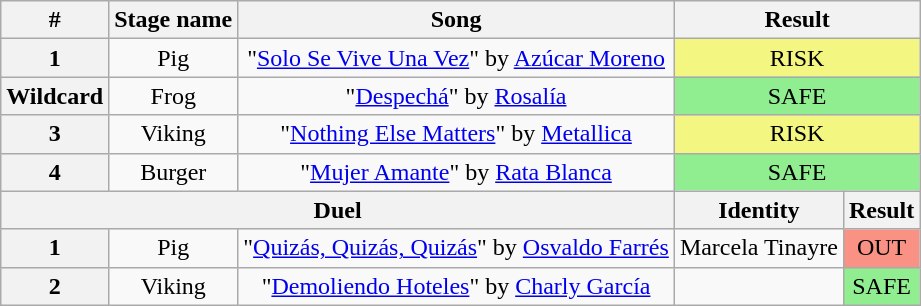<table class="wikitable plainrowheaders" style="text-align: center;">
<tr>
<th>#</th>
<th>Stage name</th>
<th>Song</th>
<th colspan="2">Result</th>
</tr>
<tr>
<th>1</th>
<td>Pig</td>
<td>"<a href='#'>Solo Se Vive Una Vez</a>" by <a href='#'>Azúcar Moreno</a></td>
<td colspan="2" bgcolor="#F3F781">RISK</td>
</tr>
<tr>
<th>Wildcard</th>
<td>Frog</td>
<td>"<a href='#'>Despechá</a>" by <a href='#'>Rosalía</a></td>
<td colspan="2" bgcolor=lightgreen>SAFE</td>
</tr>
<tr>
<th>3</th>
<td>Viking</td>
<td>"<a href='#'>Nothing Else Matters</a>" by <a href='#'>Metallica</a></td>
<td colspan="2" bgcolor="#F3F781">RISK</td>
</tr>
<tr>
<th>4</th>
<td>Burger</td>
<td>"<a href='#'>Mujer Amante</a>" by <a href='#'>Rata Blanca</a></td>
<td colspan="2" bgcolor=lightgreen>SAFE</td>
</tr>
<tr>
<th colspan="3">Duel</th>
<th>Identity</th>
<th>Result</th>
</tr>
<tr>
<th>1</th>
<td>Pig</td>
<td>"<a href='#'>Quizás, Quizás, Quizás</a>" by <a href='#'>Osvaldo Farrés</a></td>
<td>Marcela Tinayre</td>
<td bgcolor=#F99185>OUT</td>
</tr>
<tr>
<th>2</th>
<td>Viking</td>
<td>"<a href='#'>Demoliendo Hoteles</a>" by <a href='#'>Charly García</a></td>
<td></td>
<td bgcolor=lightgreen>SAFE</td>
</tr>
</table>
